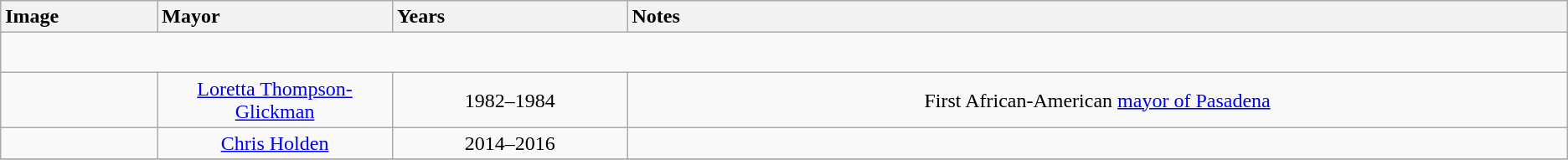<table class="wikitable" style="text-align:center">
<tr>
<th style="text-align:left; width:10%;">Image</th>
<th style="text-align:left; width:15%;">Mayor</th>
<th style="text-align:left; width:15%;">Years</th>
<th style="text-align:left; width:60%;">Notes</th>
</tr>
<tr style="height:2em">
</tr>
<tr>
<td></td>
<td><a href='#'>Loretta Thompson-Glickman</a></td>
<td>1982–1984</td>
<td>First African-American <a href='#'>mayor of Pasadena</a></td>
</tr>
<tr>
<td></td>
<td><a href='#'>Chris Holden</a></td>
<td>2014–2016</td>
<td></td>
</tr>
<tr>
</tr>
</table>
